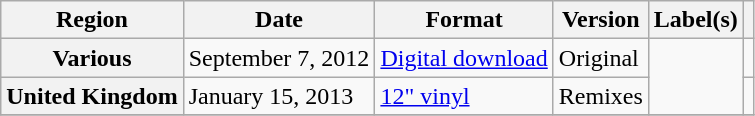<table class="wikitable plainrowheaders">
<tr>
<th scope="col">Region</th>
<th scope="col">Date</th>
<th scope="col">Format</th>
<th scope="col">Version</th>
<th scope="col">Label(s)</th>
<th scope="col"></th>
</tr>
<tr>
<th scope="row">Various</th>
<td>September 7, 2012</td>
<td><a href='#'>Digital download</a></td>
<td>Original</td>
<td rowspan="2"></td>
<td style="text-align:center;"></td>
</tr>
<tr>
<th scope="row">United Kingdom</th>
<td>January 15, 2013</td>
<td><a href='#'>12" vinyl</a></td>
<td>Remixes</td>
<td style="text-align:center;"></td>
</tr>
<tr>
</tr>
</table>
